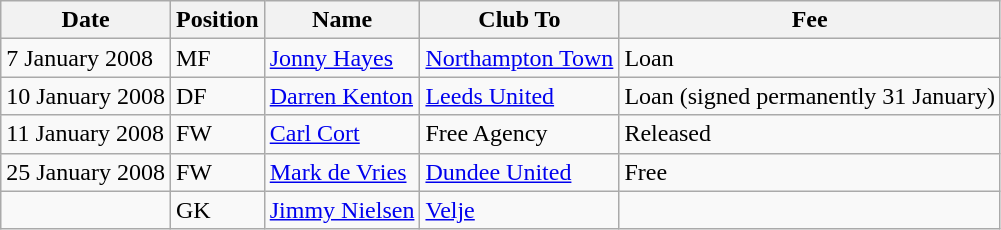<table class="wikitable">
<tr>
<th>Date</th>
<th>Position</th>
<th>Name</th>
<th>Club To</th>
<th>Fee</th>
</tr>
<tr>
<td>7 January 2008</td>
<td>MF</td>
<td><a href='#'>Jonny Hayes</a></td>
<td><a href='#'>Northampton Town</a></td>
<td>Loan</td>
</tr>
<tr>
<td>10 January 2008</td>
<td>DF</td>
<td><a href='#'>Darren Kenton</a></td>
<td><a href='#'>Leeds United</a></td>
<td>Loan (signed permanently 31 January)</td>
</tr>
<tr>
<td>11 January 2008</td>
<td>FW</td>
<td><a href='#'>Carl Cort</a></td>
<td>Free Agency</td>
<td>Released</td>
</tr>
<tr>
<td>25 January 2008</td>
<td>FW</td>
<td><a href='#'>Mark de Vries</a></td>
<td><a href='#'>Dundee United</a></td>
<td>Free</td>
</tr>
<tr>
<td></td>
<td>GK</td>
<td><a href='#'>Jimmy Nielsen</a></td>
<td><a href='#'>Velje</a></td>
<td></td>
</tr>
</table>
